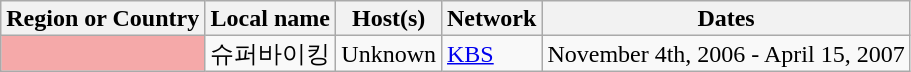<table class="wikitable" style="text-align:left; line-height:16px;">
<tr>
<th>Region or Country</th>
<th>Local name</th>
<th>Host(s)</th>
<th>Network</th>
<th>Dates</th>
</tr>
<tr>
<td style="background-color:#F5A9A9"></td>
<td>슈퍼바이킹</td>
<td>Unknown</td>
<td><a href='#'>KBS</a></td>
<td>November 4th, 2006 - April 15, 2007</td>
</tr>
</table>
